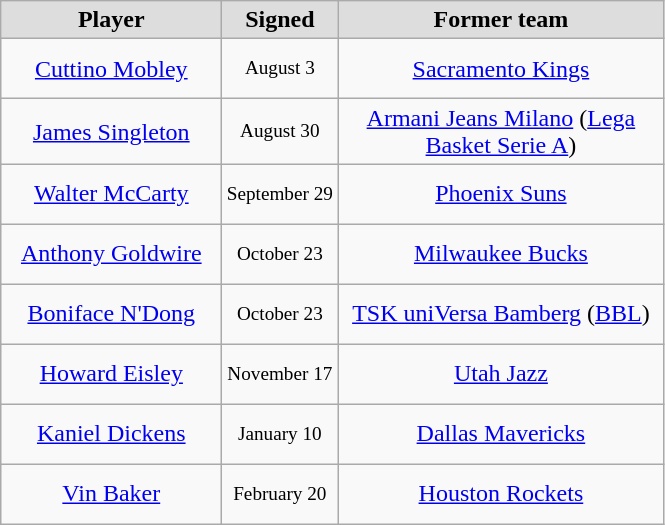<table class="wikitable" style="text-align: center">
<tr align="center" bgcolor="#dddddd">
<td style="width:140px"><strong>Player</strong></td>
<td style="width:70px"><strong>Signed</strong></td>
<td style="width:210px"><strong>Former team</strong></td>
</tr>
<tr style="height:40px">
<td><a href='#'>Cuttino Mobley</a></td>
<td style="font-size: 80%">August 3</td>
<td><a href='#'>Sacramento Kings</a></td>
</tr>
<tr style="height:40px">
<td><a href='#'>James Singleton</a></td>
<td style="font-size: 80%">August 30</td>
<td><a href='#'>Armani Jeans Milano</a> (<a href='#'>Lega Basket Serie A</a>)</td>
</tr>
<tr style="height:40px">
<td><a href='#'>Walter McCarty</a></td>
<td style="font-size: 80%">September 29</td>
<td><a href='#'>Phoenix Suns</a></td>
</tr>
<tr style="height:40px">
<td><a href='#'>Anthony Goldwire</a></td>
<td style="font-size: 80%">October 23</td>
<td><a href='#'>Milwaukee Bucks</a></td>
</tr>
<tr style="height:40px">
<td><a href='#'>Boniface N'Dong</a></td>
<td style="font-size: 80%">October 23</td>
<td><a href='#'>TSK uniVersa Bamberg</a> (<a href='#'>BBL</a>)</td>
</tr>
<tr style="height:40px">
<td><a href='#'>Howard Eisley</a></td>
<td style="font-size: 80%">November 17</td>
<td><a href='#'>Utah Jazz</a></td>
</tr>
<tr style="height:40px">
<td><a href='#'>Kaniel Dickens</a></td>
<td style="font-size: 80%">January 10</td>
<td><a href='#'>Dallas Mavericks</a></td>
</tr>
<tr style="height:40px">
<td><a href='#'>Vin Baker</a></td>
<td style="font-size: 80%">February 20</td>
<td><a href='#'>Houston Rockets</a></td>
</tr>
</table>
